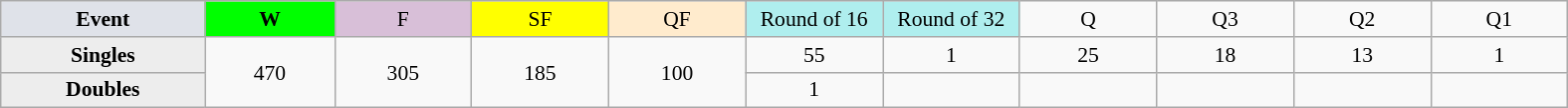<table class=wikitable style=font-size:90%;text-align:center>
<tr>
<td style="width:130px; background:#dfe2e9;"><strong>Event</strong></td>
<td style="width:80px; background:lime;"><strong>W</strong></td>
<td style="width:85px; background:thistle;">F</td>
<td style="width:85px; background:#ff0;">SF</td>
<td style="width:85px; background:#ffebcd;">QF</td>
<td style="width:85px; background:#afeeee;">Round of 16</td>
<td style="width:85px; background:#afeeee;">Round of 32</td>
<td width=85>Q</td>
<td width=85>Q3</td>
<td width=85>Q2</td>
<td width=85>Q1</td>
</tr>
<tr>
<th style="background:#ededed;">Singles</th>
<td rowspan=2>470</td>
<td rowspan=2>305</td>
<td rowspan=2>185</td>
<td rowspan=2>100</td>
<td>55</td>
<td>1</td>
<td>25</td>
<td>18</td>
<td>13</td>
<td>1</td>
</tr>
<tr>
<th style="background:#ededed;">Doubles</th>
<td>1</td>
<td></td>
<td></td>
<td></td>
<td></td>
<td></td>
</tr>
</table>
